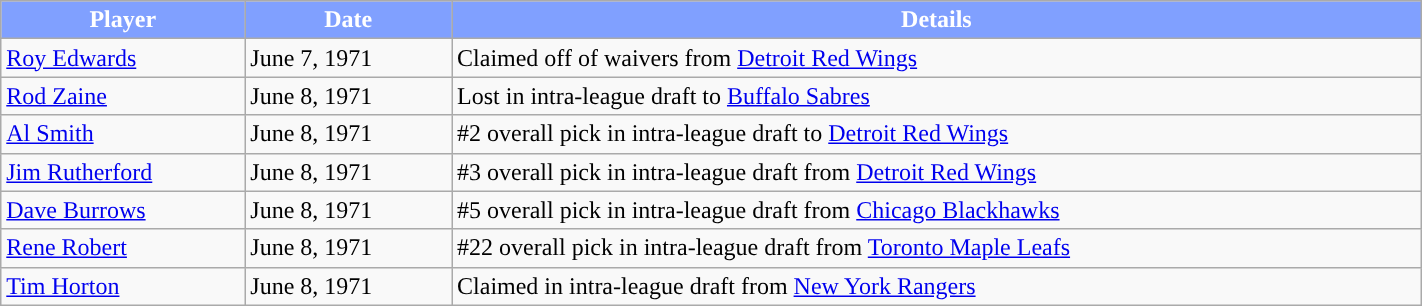<table class="wikitable" style="width:75%;">
<tr style="text-align:center; background:#ddd;">
<th style="color:white; background:#80A0FF; ">Player</th>
<th style="color:white; background:#80A0FF; ">Date</th>
<th style="color:white; background:#80A0FF; ">Details</th>
</tr>
<tr>
<td><a href='#'>Roy Edwards</a></td>
<td>June 7, 1971</td>
<td>Claimed off of waivers from <a href='#'>Detroit Red Wings</a></td>
</tr>
<tr>
<td><a href='#'>Rod Zaine</a></td>
<td>June 8, 1971</td>
<td>Lost in intra-league draft to <a href='#'>Buffalo Sabres</a></td>
</tr>
<tr>
<td><a href='#'>Al Smith</a></td>
<td>June 8, 1971</td>
<td>#2 overall pick in intra-league draft to <a href='#'>Detroit Red Wings</a></td>
</tr>
<tr>
<td><a href='#'>Jim Rutherford</a></td>
<td>June 8, 1971</td>
<td>#3 overall pick in intra-league draft from <a href='#'>Detroit Red Wings</a></td>
</tr>
<tr>
<td><a href='#'>Dave Burrows</a></td>
<td>June 8, 1971</td>
<td>#5 overall pick in intra-league draft from <a href='#'>Chicago Blackhawks</a></td>
</tr>
<tr>
<td><a href='#'>Rene Robert</a></td>
<td>June 8, 1971</td>
<td>#22 overall pick in intra-league draft from <a href='#'>Toronto Maple Leafs</a></td>
</tr>
<tr>
<td><a href='#'>Tim Horton</a></td>
<td>June 8, 1971</td>
<td>Claimed in intra-league draft from <a href='#'>New York Rangers</a></td>
</tr>
</table>
